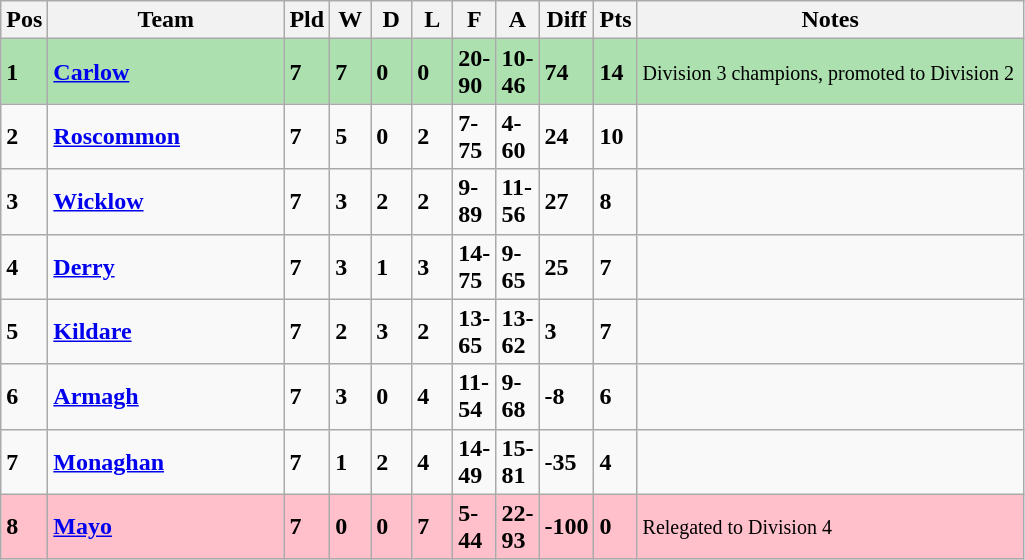<table class="wikitable" style="text-align: centre;">
<tr>
<th width=20>Pos</th>
<th width=150>Team</th>
<th width=20>Pld</th>
<th width=20>W</th>
<th width=20>D</th>
<th width=20>L</th>
<th width=20>F</th>
<th width=20>A</th>
<th width=20>Diff</th>
<th width=20>Pts</th>
<th width=250>Notes</th>
</tr>
<tr style="background:#ACE1AF;">
<td><strong>1</strong></td>
<td align=left><strong> <a href='#'>Carlow</a> </strong></td>
<td><strong>7</strong></td>
<td><strong>7</strong></td>
<td><strong>0</strong></td>
<td><strong>0</strong></td>
<td><strong>20-90</strong></td>
<td><strong>10-46</strong></td>
<td><strong>74</strong></td>
<td><strong>14</strong></td>
<td><small> Division 3 champions, promoted to Division 2</small></td>
</tr>
<tr>
<td><strong>2</strong></td>
<td align=left><strong> <a href='#'>Roscommon</a> </strong></td>
<td><strong>7</strong></td>
<td><strong>5</strong></td>
<td><strong>0</strong></td>
<td><strong>2</strong></td>
<td><strong>7-75</strong></td>
<td><strong>4-60</strong></td>
<td><strong>24</strong></td>
<td><strong>10</strong></td>
<td></td>
</tr>
<tr>
<td><strong>3</strong></td>
<td align=left><strong> <a href='#'>Wicklow</a> </strong></td>
<td><strong>7</strong></td>
<td><strong>3</strong></td>
<td><strong>2</strong></td>
<td><strong>2</strong></td>
<td><strong>9-89</strong></td>
<td><strong>11-56</strong></td>
<td><strong>27</strong></td>
<td><strong>8</strong></td>
<td></td>
</tr>
<tr>
<td><strong>4</strong></td>
<td align=left><strong> <a href='#'>Derry</a> </strong></td>
<td><strong>7</strong></td>
<td><strong>3</strong></td>
<td><strong>1</strong></td>
<td><strong>3</strong></td>
<td><strong>14-75</strong></td>
<td><strong>9-65</strong></td>
<td><strong>25</strong></td>
<td><strong>7</strong></td>
<td></td>
</tr>
<tr>
<td><strong>5</strong></td>
<td align=left><strong> <a href='#'>Kildare</a> </strong></td>
<td><strong>7</strong></td>
<td><strong>2</strong></td>
<td><strong>3</strong></td>
<td><strong>2</strong></td>
<td><strong>13-65</strong></td>
<td><strong>13-62</strong></td>
<td><strong>3</strong></td>
<td><strong>7</strong></td>
<td></td>
</tr>
<tr>
<td><strong>6</strong></td>
<td align=left><strong> <a href='#'>Armagh</a> </strong></td>
<td><strong>7</strong></td>
<td><strong>3</strong></td>
<td><strong>0</strong></td>
<td><strong>4</strong></td>
<td><strong>11-54</strong></td>
<td><strong>9-68</strong></td>
<td><strong>-8</strong></td>
<td><strong>6</strong></td>
<td></td>
</tr>
<tr>
<td><strong>7</strong></td>
<td align=left><strong> <a href='#'>Monaghan</a> </strong></td>
<td><strong>7</strong></td>
<td><strong>1</strong></td>
<td><strong>2</strong></td>
<td><strong>4</strong></td>
<td><strong>14-49</strong></td>
<td><strong>15-81</strong></td>
<td><strong>-35</strong></td>
<td><strong>4</strong></td>
<td></td>
</tr>
<tr style="background:#FFC0CB;">
<td><strong>8</strong></td>
<td align=left><strong> <a href='#'>Mayo</a> </strong></td>
<td><strong>7</strong></td>
<td><strong>0</strong></td>
<td><strong>0</strong></td>
<td><strong>7</strong></td>
<td><strong>5-44</strong></td>
<td><strong>22-93</strong></td>
<td><strong>-100</strong></td>
<td><strong>0</strong></td>
<td><small>Relegated to Division 4</small></td>
</tr>
</table>
